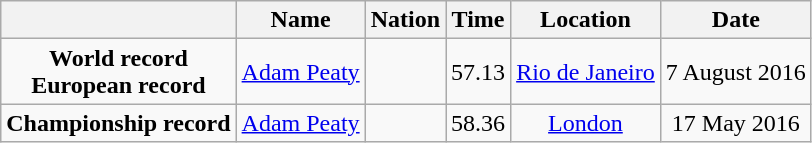<table class=wikitable style=text-align:center>
<tr>
<th></th>
<th>Name</th>
<th>Nation</th>
<th>Time</th>
<th>Location</th>
<th>Date</th>
</tr>
<tr>
<td><strong>World record<br>European record</strong></td>
<td align=left><a href='#'>Adam Peaty</a></td>
<td align=left></td>
<td align=left>57.13</td>
<td><a href='#'>Rio de Janeiro</a></td>
<td>7 August 2016</td>
</tr>
<tr>
<td><strong>Championship record</strong></td>
<td align=left><a href='#'>Adam Peaty</a></td>
<td align=left></td>
<td align=left>58.36</td>
<td><a href='#'>London</a></td>
<td>17 May 2016</td>
</tr>
</table>
